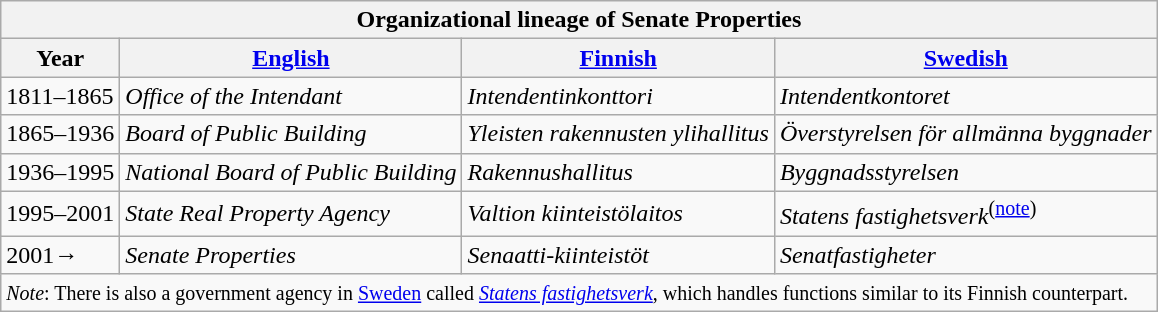<table class="wikitable">
<tr>
<th colspan="4">Organizational lineage of Senate Properties</th>
</tr>
<tr>
<th>Year</th>
<th><a href='#'>English</a></th>
<th><a href='#'>Finnish</a></th>
<th><a href='#'>Swedish</a></th>
</tr>
<tr>
<td>1811–1865</td>
<td><em>Office of the Intendant</em></td>
<td><em>Intendentinkonttori</em></td>
<td><em>Intendentkontoret</em></td>
</tr>
<tr>
<td>1865–1936</td>
<td><em>Board of Public Building</em></td>
<td><em>Yleisten rakennusten ylihallitus</em></td>
<td><em>Överstyrelsen för allmänna byggnader</em></td>
</tr>
<tr>
<td>1936–1995</td>
<td><em>National Board of Public Building</em></td>
<td><em>Rakennushallitus</em></td>
<td><em>Byggnadsstyrelsen</em></td>
</tr>
<tr>
<td>1995–2001</td>
<td><em>State Real Property Agency</em></td>
<td><em>Valtion kiinteistölaitos</em></td>
<td><em>Statens fastighetsverk</em><sup>(<a href='#'>note</a>)</sup></td>
</tr>
<tr>
<td>2001→</td>
<td><em>Senate Properties</em></td>
<td><em>Senaatti-kiinteistöt</em></td>
<td><em>Senatfastigheter</em></td>
</tr>
<tr>
<td colspan="4"><small><cite>Note</cite>: There is also a government agency in <a href='#'>Sweden</a> called <em><a href='#'>Statens fastighetsverk</a></em>, which handles functions similar to its Finnish counterpart.</small></td>
</tr>
</table>
